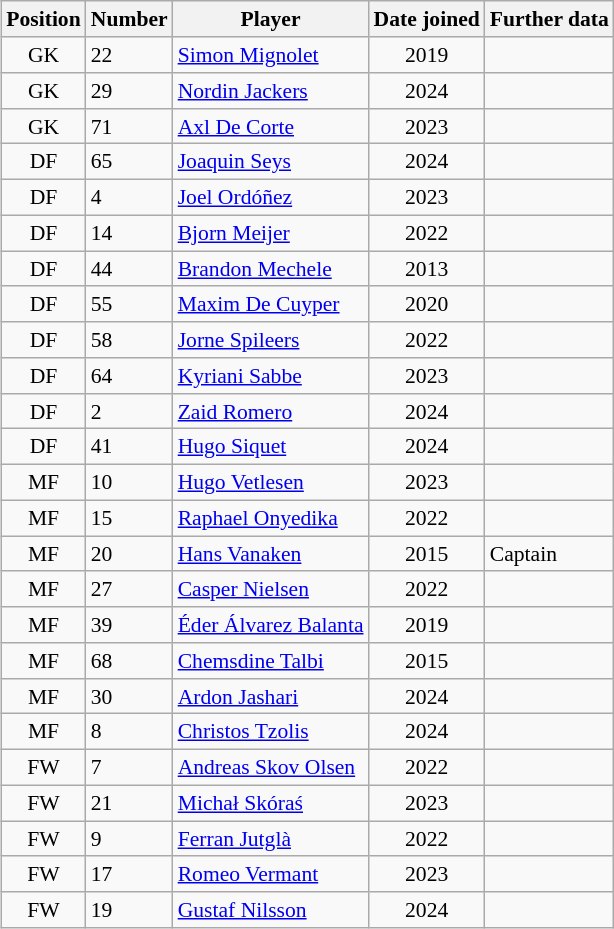<table>
<tr valign=top style="font-size:90%">
<td><br><table class="wikitable sortable">
<tr>
<th>Position</th>
<th>Number</th>
<th>Player</th>
<th>Date joined</th>
<th>Further data</th>
</tr>
<tr>
<td align="center">GK</td>
<td>22</td>
<td> <a href='#'>Simon Mignolet</a></td>
<td align="center">2019</td>
<td></td>
</tr>
<tr>
<td align="center">GK</td>
<td>29</td>
<td> <a href='#'>Nordin Jackers</a></td>
<td align="center">2024</td>
<td></td>
</tr>
<tr>
<td align="center">GK</td>
<td>71</td>
<td> <a href='#'>Axl De Corte</a></td>
<td align="center">2023</td>
<td></td>
</tr>
<tr>
<td align="center">DF</td>
<td>65</td>
<td> <a href='#'>Joaquin Seys</a></td>
<td align="center">2024</td>
<td></td>
</tr>
<tr>
<td align="center">DF</td>
<td>4</td>
<td> <a href='#'>Joel Ordóñez</a></td>
<td align="center">2023</td>
<td></td>
</tr>
<tr>
<td align="center">DF</td>
<td>14</td>
<td> <a href='#'>Bjorn Meijer</a></td>
<td align="center">2022</td>
<td></td>
</tr>
<tr>
<td align="center">DF</td>
<td>44</td>
<td> <a href='#'>Brandon Mechele</a></td>
<td align="center">2013</td>
<td></td>
</tr>
<tr>
<td align="center">DF</td>
<td>55</td>
<td> <a href='#'>Maxim De Cuyper</a></td>
<td align="center">2020</td>
<td></td>
</tr>
<tr>
<td align="center">DF</td>
<td>58</td>
<td> <a href='#'>Jorne Spileers</a></td>
<td align="center">2022</td>
<td></td>
</tr>
<tr>
<td align="center">DF</td>
<td>64</td>
<td> <a href='#'>Kyriani Sabbe</a></td>
<td align="center">2023</td>
<td></td>
</tr>
<tr>
<td align="center">DF</td>
<td>2</td>
<td> <a href='#'>Zaid Romero</a></td>
<td align="center">2024</td>
<td></td>
</tr>
<tr>
<td align="center">DF</td>
<td>41</td>
<td> <a href='#'>Hugo Siquet</a></td>
<td align="center">2024</td>
<td></td>
</tr>
<tr>
<td align="center">MF</td>
<td>10</td>
<td> <a href='#'>Hugo Vetlesen</a></td>
<td align="center">2023</td>
<td></td>
</tr>
<tr>
<td align="center">MF</td>
<td>15</td>
<td> <a href='#'>Raphael Onyedika</a></td>
<td align="center">2022</td>
<td></td>
</tr>
<tr>
<td align="center">MF</td>
<td>20</td>
<td> <a href='#'>Hans Vanaken</a></td>
<td align="center">2015</td>
<td>Captain</td>
</tr>
<tr>
<td align="center">MF</td>
<td>27</td>
<td> <a href='#'>Casper Nielsen</a></td>
<td align="center">2022</td>
<td></td>
</tr>
<tr>
<td align="center">MF</td>
<td>39</td>
<td> <a href='#'>Éder Álvarez Balanta</a></td>
<td align="center">2019</td>
<td></td>
</tr>
<tr>
<td align="center">MF</td>
<td>68</td>
<td> <a href='#'>Chemsdine Talbi</a></td>
<td align="center">2015</td>
<td></td>
</tr>
<tr>
<td align="center">MF</td>
<td>30</td>
<td> <a href='#'>Ardon Jashari</a></td>
<td align="center">2024</td>
<td></td>
</tr>
<tr>
<td align="center">MF</td>
<td>8</td>
<td> <a href='#'>Christos Tzolis</a></td>
<td align="center">2024</td>
<td></td>
</tr>
<tr>
<td align="center">FW</td>
<td>7</td>
<td> <a href='#'>Andreas Skov Olsen</a></td>
<td align="center">2022</td>
<td></td>
</tr>
<tr>
<td align="center">FW</td>
<td>21</td>
<td> <a href='#'>Michał Skóraś</a></td>
<td align="center">2023</td>
<td></td>
</tr>
<tr>
<td align="center">FW</td>
<td>9</td>
<td> <a href='#'>Ferran Jutglà</a></td>
<td align="center">2022</td>
<td></td>
</tr>
<tr>
<td align="center">FW</td>
<td>17</td>
<td> <a href='#'>Romeo Vermant</a></td>
<td align="center">2023</td>
<td></td>
</tr>
<tr>
<td align="center">FW</td>
<td>19</td>
<td> <a href='#'>Gustaf Nilsson</a></td>
<td align="center">2024</td>
<td></td>
</tr>
</table>
</td>
</tr>
</table>
